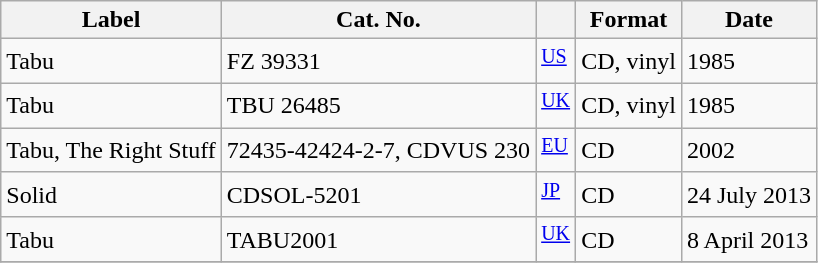<table class="wikitable">
<tr>
<th>Label</th>
<th>Cat. No.</th>
<th></th>
<th>Format</th>
<th>Date</th>
</tr>
<tr>
<td>Tabu</td>
<td>FZ 39331</td>
<td><sup><a href='#'>US</a></sup></td>
<td>CD, vinyl</td>
<td>1985</td>
</tr>
<tr>
<td>Tabu</td>
<td>TBU 26485</td>
<td><sup><a href='#'>UK</a></sup></td>
<td>CD, vinyl</td>
<td>1985</td>
</tr>
<tr>
<td>Tabu, The Right Stuff</td>
<td>72435-42424-2-7, CDVUS 230</td>
<td><sup><a href='#'>EU</a></sup></td>
<td>CD</td>
<td>2002</td>
</tr>
<tr>
<td>Solid</td>
<td>CDSOL-5201</td>
<td><sup><a href='#'>JP</a></sup></td>
<td>CD</td>
<td>24 July 2013</td>
</tr>
<tr>
<td>Tabu</td>
<td>TABU2001</td>
<td><sup><a href='#'>UK</a></sup></td>
<td>CD</td>
<td>8 April 2013</td>
</tr>
<tr>
</tr>
</table>
